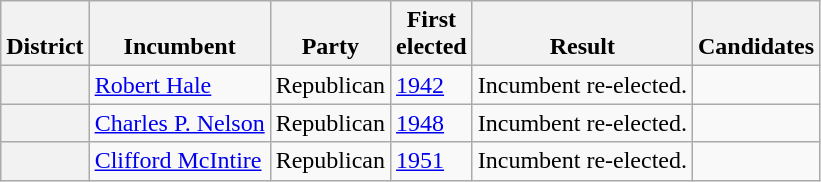<table class=wikitable>
<tr valign=bottom>
<th>District</th>
<th>Incumbent</th>
<th>Party</th>
<th>First<br>elected</th>
<th>Result</th>
<th>Candidates</th>
</tr>
<tr>
<th></th>
<td><a href='#'>Robert Hale</a></td>
<td>Republican</td>
<td><a href='#'>1942</a></td>
<td>Incumbent re-elected.</td>
<td nowrap></td>
</tr>
<tr>
<th></th>
<td><a href='#'>Charles P. Nelson</a></td>
<td>Republican</td>
<td><a href='#'>1948</a></td>
<td>Incumbent re-elected.</td>
<td nowrap></td>
</tr>
<tr>
<th></th>
<td><a href='#'>Clifford McIntire</a></td>
<td>Republican</td>
<td><a href='#'>1951 </a></td>
<td>Incumbent re-elected.</td>
<td nowrap></td>
</tr>
</table>
